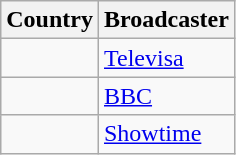<table class="wikitable">
<tr>
<th align=center>Country</th>
<th align=center>Broadcaster</th>
</tr>
<tr>
<td></td>
<td><a href='#'>Televisa</a></td>
</tr>
<tr>
<td></td>
<td><a href='#'>BBC</a></td>
</tr>
<tr>
<td></td>
<td><a href='#'>Showtime</a></td>
</tr>
</table>
